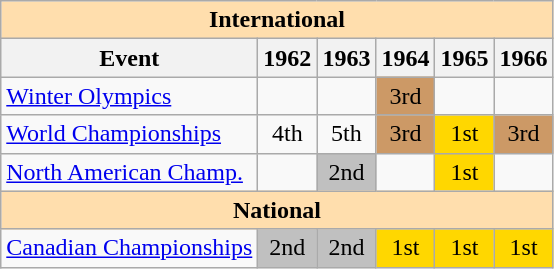<table class="wikitable" style="text-align:center">
<tr>
<th style="background-color: #ffdead; " colspan=6 align=center>International</th>
</tr>
<tr>
<th>Event</th>
<th>1962</th>
<th>1963</th>
<th>1964</th>
<th>1965</th>
<th>1966</th>
</tr>
<tr>
<td align=left><a href='#'>Winter Olympics</a></td>
<td></td>
<td></td>
<td bgcolor=cc9966>3rd</td>
<td></td>
<td></td>
</tr>
<tr>
<td align=left><a href='#'>World Championships</a></td>
<td>4th</td>
<td>5th</td>
<td bgcolor=cc9966>3rd</td>
<td bgcolor=gold>1st</td>
<td bgcolor=cc9966>3rd</td>
</tr>
<tr>
<td align=left><a href='#'>North American Champ.</a></td>
<td></td>
<td bgcolor=silver>2nd</td>
<td></td>
<td bgcolor=gold>1st</td>
<td></td>
</tr>
<tr>
<th style="background-color: #ffdead; " colspan=6 align=center>National</th>
</tr>
<tr>
<td align=left><a href='#'>Canadian Championships</a></td>
<td bgcolor=silver>2nd</td>
<td bgcolor=silver>2nd</td>
<td bgcolor=gold>1st</td>
<td bgcolor=gold>1st</td>
<td bgcolor=gold>1st</td>
</tr>
</table>
